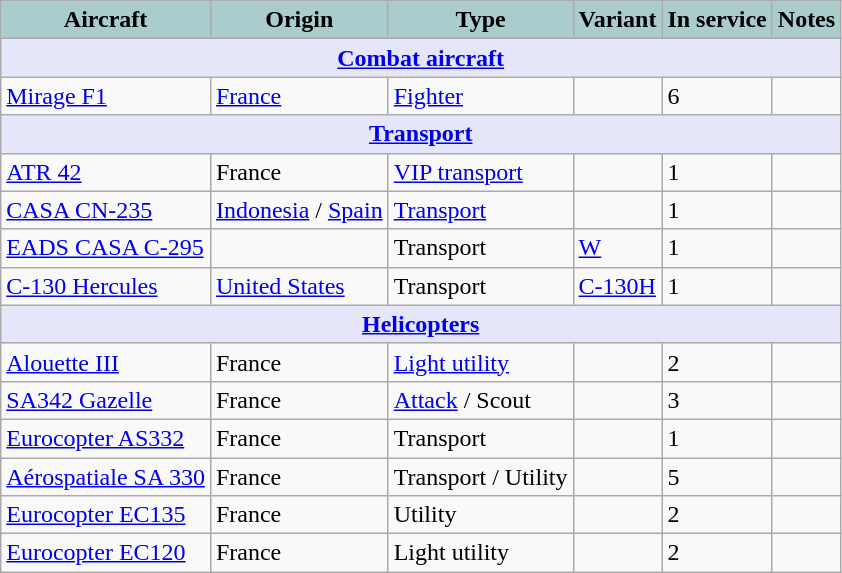<table class="wikitable">
<tr>
<th style="text-align:center; background:#acc;">Aircraft</th>
<th style="text-align: center; background:#acc;">Origin</th>
<th style="text-align:l center; background:#acc;">Type</th>
<th style="text-align:left; background:#acc;">Variant</th>
<th style="text-align:center; background:#acc;">In service</th>
<th style="text-align: center; background:#acc;">Notes</th>
</tr>
<tr>
<th style="align: center; background: lavender;" colspan="7"><a href='#'>Combat aircraft</a></th>
</tr>
<tr>
<td><a href='#'> Mirage F1</a></td>
<td><a href='#'>France</a></td>
<td><a href='#'>Fighter</a></td>
<td></td>
<td>6</td>
<td></td>
</tr>
<tr>
<th style="align: center; background: lavender;" colspan="7"><a href='#'>Transport</a></th>
</tr>
<tr>
<td><a href='#'>ATR 42</a></td>
<td>France</td>
<td><a href='#'>VIP transport</a></td>
<td></td>
<td>1</td>
<td></td>
</tr>
<tr>
<td><a href='#'>CASA CN-235</a></td>
<td><a href='#'>Indonesia</a> / <a href='#'>Spain</a></td>
<td><a href='#'>Transport</a></td>
<td></td>
<td>1</td>
<td></td>
</tr>
<tr>
<td><a href='#'>EADS CASA C-295</a></td>
<td></td>
<td>Transport</td>
<td><a href='#'>W</a></td>
<td>1</td>
<td></td>
</tr>
<tr>
<td><a href='#'>C-130 Hercules</a></td>
<td><a href='#'>United States</a></td>
<td>Transport</td>
<td><a href='#'>C-130H</a></td>
<td>1</td>
<td></td>
</tr>
<tr>
<th style="align: center; background: lavender;" colspan="7"><a href='#'>Helicopters</a></th>
</tr>
<tr>
<td><a href='#'>Alouette III</a></td>
<td>France</td>
<td><a href='#'>Light utility</a></td>
<td></td>
<td>2</td>
<td></td>
</tr>
<tr>
<td><a href='#'>SA342 Gazelle</a></td>
<td>France</td>
<td><a href='#'>Attack</a> / Scout</td>
<td></td>
<td>3</td>
<td></td>
</tr>
<tr>
<td><a href='#'> Eurocopter AS332</a></td>
<td>France</td>
<td>Transport</td>
<td></td>
<td>1</td>
<td></td>
</tr>
<tr>
<td><a href='#'> Aérospatiale SA 330</a></td>
<td>France</td>
<td>Transport / Utility</td>
<td></td>
<td>5</td>
<td></td>
</tr>
<tr>
<td><a href='#'>Eurocopter EC135</a></td>
<td>France</td>
<td>Utility</td>
<td></td>
<td>2</td>
<td></td>
</tr>
<tr>
<td><a href='#'>Eurocopter EC120</a></td>
<td>France</td>
<td>Light utility</td>
<td></td>
<td>2</td>
<td></td>
</tr>
</table>
